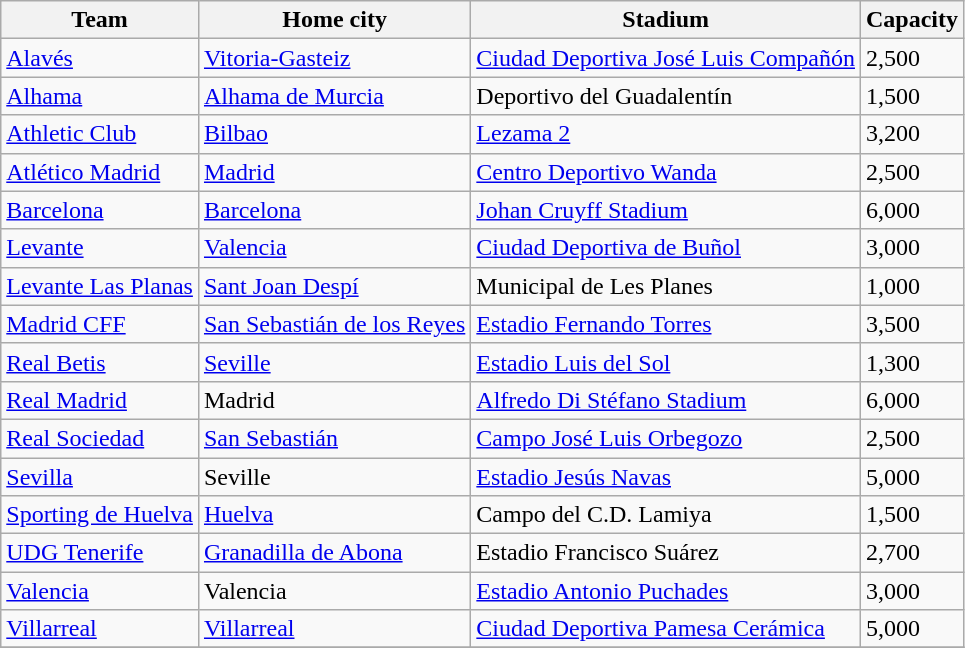<table class="wikitable sortable">
<tr>
<th>Team</th>
<th>Home city</th>
<th>Stadium</th>
<th>Capacity</th>
</tr>
<tr>
<td><a href='#'>Alavés</a></td>
<td><a href='#'>Vitoria-Gasteiz</a></td>
<td><a href='#'>Ciudad Deportiva José Luis Compañón</a></td>
<td>2,500</td>
</tr>
<tr>
<td><a href='#'>Alhama</a></td>
<td><a href='#'>Alhama de Murcia</a></td>
<td>Deportivo del Guadalentín</td>
<td>1,500</td>
</tr>
<tr>
<td><a href='#'>Athletic Club</a></td>
<td><a href='#'>Bilbao</a></td>
<td><a href='#'>Lezama 2</a></td>
<td>3,200</td>
</tr>
<tr>
<td><a href='#'>Atlético Madrid</a></td>
<td><a href='#'>Madrid</a></td>
<td><a href='#'>Centro Deportivo Wanda</a></td>
<td>2,500</td>
</tr>
<tr>
<td><a href='#'>Barcelona</a></td>
<td><a href='#'>Barcelona</a></td>
<td><a href='#'>Johan Cruyff Stadium</a></td>
<td>6,000</td>
</tr>
<tr>
<td><a href='#'>Levante</a></td>
<td><a href='#'>Valencia</a></td>
<td><a href='#'>Ciudad Deportiva de Buñol</a></td>
<td>3,000</td>
</tr>
<tr>
<td><a href='#'>Levante Las Planas</a></td>
<td><a href='#'>Sant Joan Despí</a></td>
<td>Municipal de Les Planes</td>
<td>1,000</td>
</tr>
<tr>
<td><a href='#'>Madrid CFF</a></td>
<td><a href='#'>San Sebastián de los Reyes</a></td>
<td><a href='#'>Estadio Fernando Torres</a></td>
<td>3,500</td>
</tr>
<tr>
<td><a href='#'>Real Betis</a></td>
<td><a href='#'>Seville</a></td>
<td><a href='#'>Estadio Luis del Sol</a></td>
<td>1,300</td>
</tr>
<tr>
<td><a href='#'>Real Madrid</a></td>
<td>Madrid</td>
<td><a href='#'>Alfredo Di Stéfano Stadium</a></td>
<td>6,000</td>
</tr>
<tr>
<td><a href='#'>Real Sociedad</a></td>
<td><a href='#'>San Sebastián</a></td>
<td><a href='#'>Campo José Luis Orbegozo</a></td>
<td>2,500</td>
</tr>
<tr>
<td><a href='#'>Sevilla</a></td>
<td>Seville</td>
<td><a href='#'>Estadio Jesús Navas</a></td>
<td>5,000</td>
</tr>
<tr>
<td><a href='#'>Sporting de Huelva</a></td>
<td><a href='#'>Huelva</a></td>
<td>Campo del C.D. Lamiya</td>
<td>1,500</td>
</tr>
<tr>
<td><a href='#'>UDG Tenerife</a></td>
<td><a href='#'>Granadilla de Abona</a></td>
<td>Estadio Francisco Suárez</td>
<td>2,700</td>
</tr>
<tr>
<td><a href='#'>Valencia</a></td>
<td>Valencia</td>
<td><a href='#'>Estadio Antonio Puchades</a></td>
<td>3,000</td>
</tr>
<tr>
<td><a href='#'>Villarreal</a></td>
<td><a href='#'>Villarreal</a></td>
<td><a href='#'>Ciudad Deportiva Pamesa Cerámica</a></td>
<td>5,000</td>
</tr>
<tr>
</tr>
</table>
